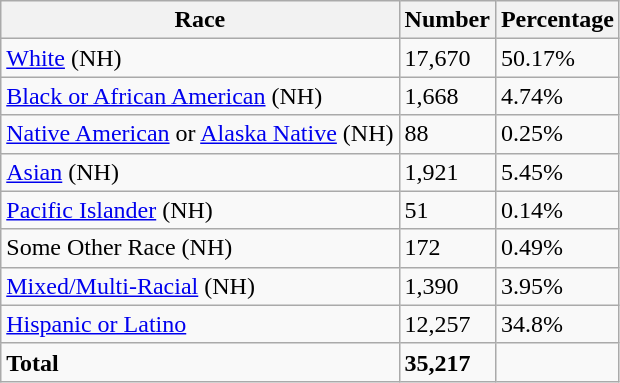<table class="wikitable">
<tr>
<th>Race</th>
<th>Number</th>
<th>Percentage</th>
</tr>
<tr>
<td><a href='#'>White</a> (NH)</td>
<td>17,670</td>
<td>50.17%</td>
</tr>
<tr>
<td><a href='#'>Black or African American</a> (NH)</td>
<td>1,668</td>
<td>4.74%</td>
</tr>
<tr>
<td><a href='#'>Native American</a> or <a href='#'>Alaska Native</a> (NH)</td>
<td>88</td>
<td>0.25%</td>
</tr>
<tr>
<td><a href='#'>Asian</a> (NH)</td>
<td>1,921</td>
<td>5.45%</td>
</tr>
<tr>
<td><a href='#'>Pacific Islander</a> (NH)</td>
<td>51</td>
<td>0.14%</td>
</tr>
<tr>
<td>Some Other Race (NH)</td>
<td>172</td>
<td>0.49%</td>
</tr>
<tr>
<td><a href='#'>Mixed/Multi-Racial</a> (NH)</td>
<td>1,390</td>
<td>3.95%</td>
</tr>
<tr>
<td><a href='#'>Hispanic or Latino</a></td>
<td>12,257</td>
<td>34.8%</td>
</tr>
<tr>
<td><strong>Total</strong></td>
<td><strong>35,217</strong></td>
<td></td>
</tr>
</table>
